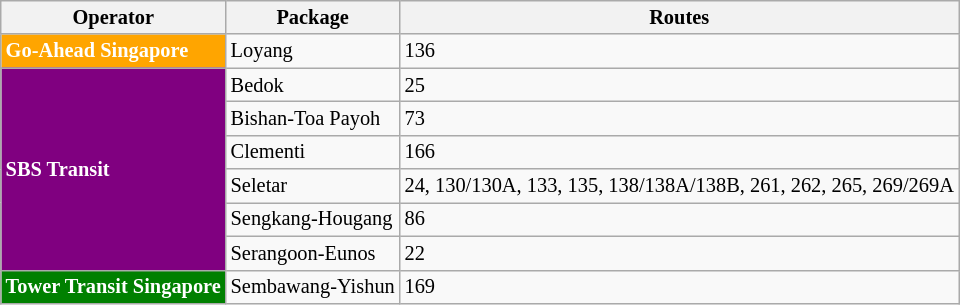<table class="wikitable" style="font-size:85%; text-align: left">
<tr>
<th>Operator</th>
<th>Package</th>
<th>Routes</th>
</tr>
<tr>
<td style="background-color:#FFA500; color: white"><strong>Go-Ahead Singapore</strong></td>
<td>Loyang</td>
<td>136</td>
</tr>
<tr>
<td rowspan="6" style="background-color:#800080; color: white"><strong>SBS Transit</strong></td>
<td>Bedok</td>
<td>25</td>
</tr>
<tr>
<td>Bishan-Toa Payoh</td>
<td>73</td>
</tr>
<tr>
<td>Clementi</td>
<td>166</td>
</tr>
<tr>
<td>Seletar</td>
<td>24, 130/130A, 133, 135, 138/138A/138B, 261, 262, 265, 269/269A</td>
</tr>
<tr>
<td>Sengkang-Hougang</td>
<td>86</td>
</tr>
<tr>
<td>Serangoon-Eunos</td>
<td>22</td>
</tr>
<tr>
<td style="background-color:#008000; color: white"><strong>Tower Transit Singapore</strong></td>
<td>Sembawang-Yishun</td>
<td>169</td>
</tr>
</table>
